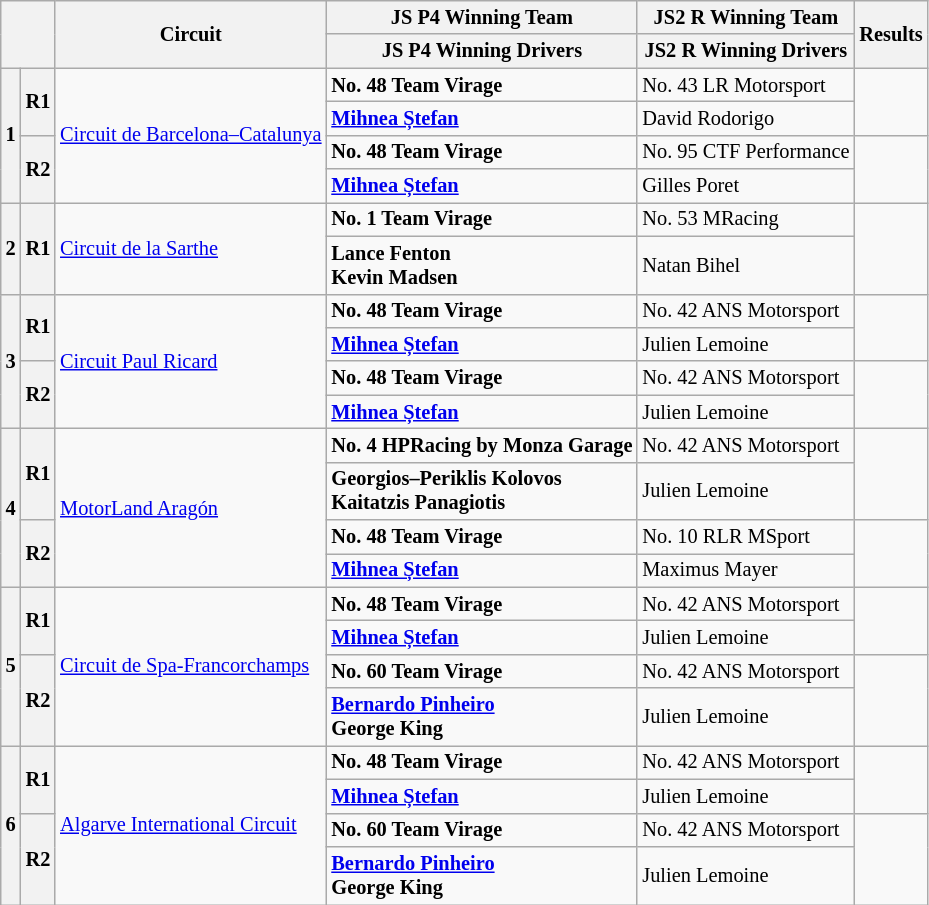<table class="wikitable" style="font-size: 85%;">
<tr>
<th colspan="2" rowspan="2"></th>
<th rowspan="2">Circuit</th>
<th>JS P4 Winning Team</th>
<th>JS2 R Winning Team</th>
<th rowspan="2">Results</th>
</tr>
<tr>
<th>JS P4 Winning Drivers</th>
<th>JS2 R Winning Drivers</th>
</tr>
<tr>
<th rowspan="4">1</th>
<th rowspan="2">R1</th>
<td rowspan="4"> <a href='#'>Circuit de Barcelona–Catalunya</a></td>
<td><strong> No. 48 Team Virage</strong></td>
<td> No. 43 LR Motorsport</td>
<td rowspan="2"></td>
</tr>
<tr>
<td> <strong><a href='#'>Mihnea Ștefan</a></strong></td>
<td> David Rodorigo</td>
</tr>
<tr>
<th rowspan="2">R2</th>
<td><strong> No. 48 Team Virage</strong></td>
<td> No. 95 CTF Performance</td>
<td rowspan="2"></td>
</tr>
<tr>
<td> <strong><a href='#'>Mihnea Ștefan</a></strong></td>
<td> Gilles Poret</td>
</tr>
<tr>
<th rowspan="2">2</th>
<th rowspan="2">R1</th>
<td rowspan="2"> <a href='#'>Circuit de la Sarthe</a></td>
<td><strong> No. 1 Team Virage</strong></td>
<td> No. 53 MRacing</td>
<td rowspan="2"></td>
</tr>
<tr>
<td><strong> Lance Fenton<br> Kevin Madsen</strong></td>
<td> Natan Bihel</td>
</tr>
<tr>
<th rowspan="4">3</th>
<th rowspan="2">R1</th>
<td rowspan="4"> <a href='#'>Circuit Paul Ricard</a></td>
<td><strong> No. 48 Team Virage</strong></td>
<td> No. 42 ANS Motorsport</td>
<td rowspan="2"></td>
</tr>
<tr>
<td> <strong><a href='#'>Mihnea Ștefan</a></strong></td>
<td> Julien Lemoine</td>
</tr>
<tr>
<th rowspan="2">R2</th>
<td><strong> No. 48 Team Virage</strong></td>
<td> No. 42 ANS Motorsport</td>
<td rowspan="2"></td>
</tr>
<tr>
<td> <strong><a href='#'>Mihnea Ștefan</a></strong></td>
<td> Julien Lemoine</td>
</tr>
<tr>
<th rowspan="4">4</th>
<th rowspan="2">R1</th>
<td rowspan="4"> <a href='#'>MotorLand Aragón</a></td>
<td><strong> No. 4 HPRacing by Monza Garage</strong></td>
<td> No. 42 ANS Motorsport</td>
<td rowspan="2"></td>
</tr>
<tr>
<td><strong> Georgios–Periklis Kolovos<br> Kaitatzis Panagiotis</strong></td>
<td> Julien Lemoine</td>
</tr>
<tr>
<th rowspan="2">R2</th>
<td><strong> No. 48 Team Virage</strong></td>
<td> No. 10 RLR MSport</td>
<td rowspan="2"></td>
</tr>
<tr>
<td> <strong><a href='#'>Mihnea Ștefan</a></strong></td>
<td> Maximus Mayer</td>
</tr>
<tr>
<th rowspan="4">5</th>
<th rowspan="2">R1</th>
<td rowspan="4"> <a href='#'>Circuit de Spa-Francorchamps</a></td>
<td><strong> No. 48 Team Virage</strong></td>
<td> No. 42 ANS Motorsport</td>
<td rowspan="2"></td>
</tr>
<tr>
<td> <strong><a href='#'>Mihnea Ștefan</a></strong></td>
<td> Julien Lemoine</td>
</tr>
<tr>
<th rowspan="2">R2</th>
<td><strong> No. 60 Team Virage</strong></td>
<td> No. 42 ANS Motorsport</td>
<td rowspan="2"></td>
</tr>
<tr>
<td><strong> <a href='#'>Bernardo Pinheiro</a><br> George King</strong></td>
<td> Julien Lemoine</td>
</tr>
<tr>
<th rowspan="4">6</th>
<th rowspan="2">R1</th>
<td rowspan="4"> <a href='#'>Algarve International Circuit</a></td>
<td><strong> No. 48 Team Virage</strong></td>
<td> No. 42 ANS Motorsport</td>
<td rowspan="2"></td>
</tr>
<tr>
<td> <strong><a href='#'>Mihnea Ștefan</a></strong></td>
<td> Julien Lemoine</td>
</tr>
<tr>
<th rowspan="2">R2</th>
<td><strong> No. 60 Team Virage</strong></td>
<td> No. 42 ANS Motorsport</td>
<td rowspan="2"></td>
</tr>
<tr>
<td><strong> <a href='#'>Bernardo Pinheiro</a><br> George King</strong></td>
<td> Julien Lemoine</td>
</tr>
</table>
